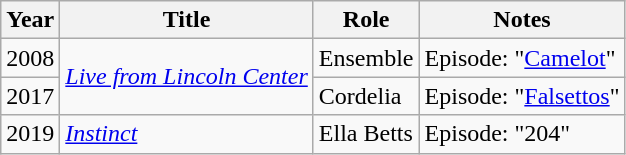<table class="wikitable sortable">
<tr>
<th>Year</th>
<th>Title</th>
<th>Role</th>
<th class="unsortable">Notes</th>
</tr>
<tr>
<td>2008</td>
<td rowspan="2"><em><a href='#'>Live from Lincoln Center</a></em></td>
<td>Ensemble</td>
<td>Episode: "<a href='#'>Camelot</a>"</td>
</tr>
<tr>
<td>2017</td>
<td>Cordelia</td>
<td>Episode: "<a href='#'>Falsettos</a>"</td>
</tr>
<tr>
<td>2019</td>
<td><em><a href='#'>Instinct</a></em></td>
<td>Ella Betts</td>
<td>Episode: "204"</td>
</tr>
</table>
